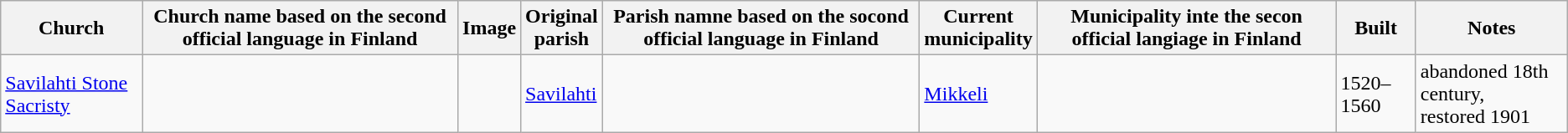<table class="wikitable sortable">
<tr>
<th>Church</th>
<th>Church name based on the second official language in Finland</th>
<th>Image</th>
<th>Original <br> parish</th>
<th>Parish namne based on the socond official language in Finland</th>
<th>Current <br> municipality</th>
<th>Municipality inte the secon official langiage in Finland</th>
<th>Built</th>
<th>Notes</th>
</tr>
<tr>
<td><a href='#'>Savilahti Stone Sacristy</a></td>
<td></td>
<td></td>
<td><a href='#'>Savilahti</a></td>
<td></td>
<td><a href='#'>Mikkeli</a></td>
<td></td>
<td>1520–1560</td>
<td>abandoned 18th century, <br> restored 1901</td>
</tr>
</table>
